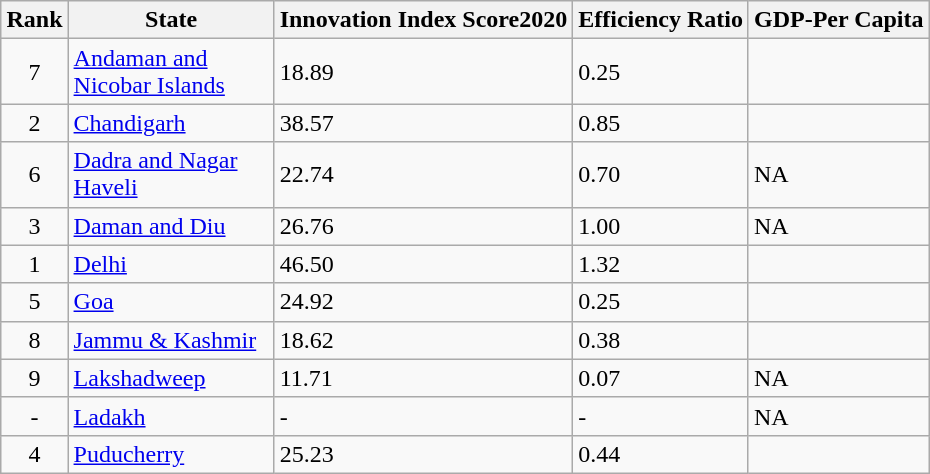<table class="wikitable sortable" style="margin-left: auto; margin-right: auto; border: none;">
<tr>
<th scope="col" data-sort-type="number">Rank</th>
<th scope="col" style="width:130px;">State<br></th>
<th scope="col" data-sort-type="number">Innovation Index Score2020<br></th>
<th scope="col" data-sort-type="number">Efficiency Ratio</th>
<th scope="col" data-sort-type="number">GDP-Per Capita</th>
</tr>
<tr align=left>
<td align=center>7</td>
<td align=left><a href='#'>Andaman and Nicobar Islands</a><br></td>
<td>18.89</td>
<td>0.25</td>
<td></td>
</tr>
<tr>
<td align=center>2</td>
<td align=left><a href='#'>Chandigarh</a><br></td>
<td>38.57</td>
<td>0.85</td>
<td></td>
</tr>
<tr>
<td align=center>6</td>
<td align=left><a href='#'>Dadra and Nagar Haveli</a><br></td>
<td>22.74</td>
<td>0.70</td>
<td>NA</td>
</tr>
<tr>
<td align=center>3</td>
<td align=left><a href='#'>Daman and Diu</a><br></td>
<td>26.76</td>
<td>1.00</td>
<td>NA</td>
</tr>
<tr>
<td align=center>1</td>
<td align=left><a href='#'>Delhi</a><br></td>
<td>46.50</td>
<td>1.32</td>
<td></td>
</tr>
<tr>
<td align=center>5</td>
<td align=left><a href='#'>Goa</a><br></td>
<td>24.92</td>
<td>0.25</td>
<td></td>
</tr>
<tr>
<td align=center>8</td>
<td align=left><a href='#'>Jammu & Kashmir</a><br></td>
<td>18.62</td>
<td>0.38</td>
<td></td>
</tr>
<tr>
<td align=center>9</td>
<td align=left><a href='#'>Lakshadweep</a><br></td>
<td>11.71</td>
<td>0.07</td>
<td>NA</td>
</tr>
<tr>
<td align=center>-</td>
<td align=left><a href='#'>Ladakh</a><br></td>
<td>-</td>
<td>-</td>
<td>NA</td>
</tr>
<tr>
<td align=center>4</td>
<td align=left><a href='#'>Puducherry</a><br></td>
<td>25.23</td>
<td>0.44</td>
<td></td>
</tr>
<tr>
</tr>
</table>
